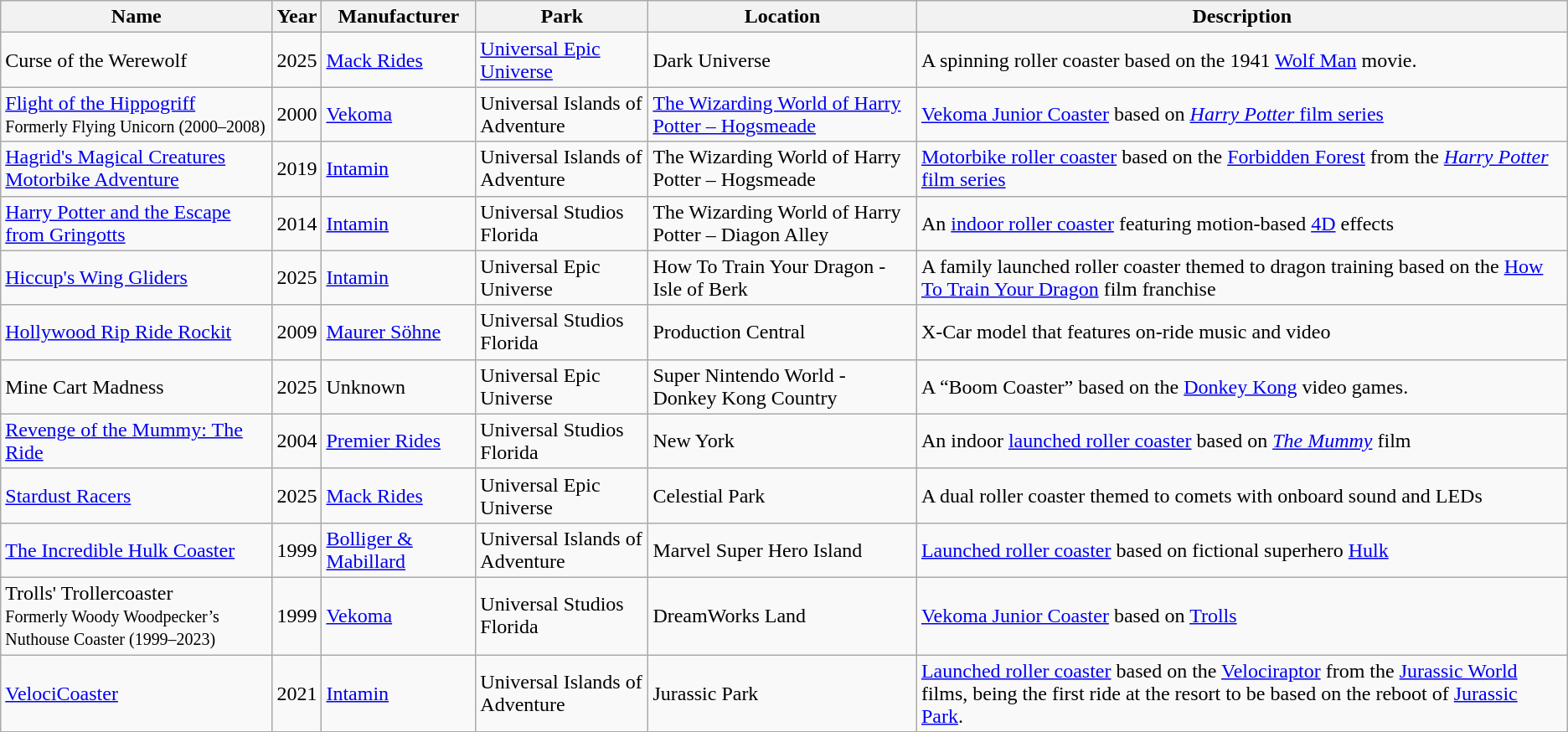<table class="wikitable sortable plainrowheaders" border="1">
<tr>
<th scope="col">Name</th>
<th scope="col">Year</th>
<th scope="col">Manufacturer</th>
<th scope="col">Park</th>
<th scope="col">Location</th>
<th scope="col">Description</th>
</tr>
<tr>
<td>Curse of the Werewolf</td>
<td>2025</td>
<td><a href='#'>Mack Rides</a></td>
<td><a href='#'>Universal Epic Universe</a></td>
<td>Dark Universe</td>
<td>A spinning roller coaster based on the 1941 <a href='#'>Wolf Man</a> movie.</td>
</tr>
<tr>
<td><a href='#'>Flight of the Hippogriff</a><br><small>Formerly Flying Unicorn (2000–2008)</small></td>
<td>2000</td>
<td><a href='#'>Vekoma</a></td>
<td>Universal Islands of Adventure</td>
<td><a href='#'>The Wizarding World of Harry Potter – Hogsmeade</a></td>
<td><a href='#'>Vekoma Junior Coaster</a> based on <a href='#'><em>Harry Potter</em> film series</a></td>
</tr>
<tr>
<td><a href='#'>Hagrid's Magical Creatures Motorbike Adventure</a></td>
<td>2019</td>
<td><a href='#'>Intamin</a></td>
<td>Universal Islands of Adventure</td>
<td>The Wizarding World of Harry Potter – Hogsmeade</td>
<td><a href='#'>Motorbike roller coaster</a> based on the <a href='#'>Forbidden Forest</a> from the <a href='#'><em>Harry Potter</em> film series</a></td>
</tr>
<tr>
<td><a href='#'>Harry Potter and the Escape from Gringotts</a></td>
<td>2014</td>
<td><a href='#'>Intamin</a></td>
<td>Universal Studios Florida</td>
<td>The Wizarding World of Harry Potter – Diagon Alley</td>
<td>An <a href='#'>indoor roller coaster</a> featuring motion-based <a href='#'>4D</a> effects</td>
</tr>
<tr>
<td><a href='#'>Hiccup's Wing Gliders</a></td>
<td>2025</td>
<td><a href='#'>Intamin</a></td>
<td>Universal Epic Universe</td>
<td>How To Train Your Dragon - Isle of Berk</td>
<td>A family launched roller coaster themed to dragon training based on the <a href='#'>How To Train Your Dragon</a> film franchise</td>
</tr>
<tr>
<td><a href='#'>Hollywood Rip Ride Rockit</a></td>
<td>2009</td>
<td><a href='#'>Maurer Söhne</a></td>
<td>Universal Studios Florida</td>
<td>Production Central</td>
<td>X-Car model that features on-ride music and video</td>
</tr>
<tr>
<td>Mine Cart Madness</td>
<td>2025</td>
<td>Unknown</td>
<td>Universal Epic Universe</td>
<td>Super Nintendo World - Donkey Kong Country</td>
<td>A “Boom Coaster” based on the <a href='#'>Donkey Kong</a> video games.</td>
</tr>
<tr>
<td><a href='#'>Revenge of the Mummy: The Ride</a></td>
<td>2004</td>
<td><a href='#'>Premier Rides</a></td>
<td>Universal Studios Florida</td>
<td>New York</td>
<td>An indoor <a href='#'>launched roller coaster</a> based on <em><a href='#'>The Mummy</a></em> film</td>
</tr>
<tr>
<td><a href='#'>Stardust Racers</a></td>
<td>2025</td>
<td><a href='#'>Mack Rides</a></td>
<td>Universal Epic Universe</td>
<td>Celestial Park</td>
<td>A dual roller coaster themed to comets with onboard sound and LEDs</td>
</tr>
<tr>
<td><a href='#'>The Incredible Hulk Coaster</a></td>
<td>1999</td>
<td><a href='#'>Bolliger & Mabillard</a></td>
<td>Universal Islands of Adventure</td>
<td>Marvel Super Hero Island</td>
<td><a href='#'>Launched roller coaster</a> based on fictional superhero <a href='#'>Hulk</a></td>
</tr>
<tr>
<td>Trolls' Trollercoaster<br><small>Formerly Woody Woodpecker’s Nuthouse Coaster (1999–2023)</small></td>
<td>1999</td>
<td><a href='#'>Vekoma</a></td>
<td>Universal Studios Florida</td>
<td>DreamWorks Land</td>
<td><a href='#'>Vekoma Junior Coaster</a> based on <a href='#'>Trolls</a></td>
</tr>
<tr>
<td><a href='#'>VelociCoaster</a></td>
<td>2021</td>
<td><a href='#'>Intamin</a></td>
<td>Universal Islands of Adventure</td>
<td>Jurassic Park</td>
<td><a href='#'>Launched roller coaster</a> based on the <a href='#'>Velociraptor</a> from the <a href='#'>Jurassic World</a> films, being the first ride at the resort to be based on the reboot of <a href='#'>Jurassic Park</a>.</td>
</tr>
</table>
